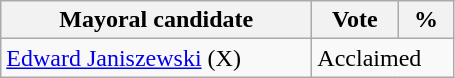<table class="wikitable">
<tr>
<th bgcolor="#DDDDFF" width="200px">Mayoral candidate</th>
<th bgcolor="#DDDDFF" width="50px">Vote</th>
<th bgcolor="#DDDDFF"  width="30px">%</th>
</tr>
<tr>
<td><a href='#'>Edward Janiszewski</a> (X)</td>
<td colspan="2">Acclaimed</td>
</tr>
</table>
